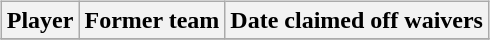<table cellspacing="10">
<tr>
<td valign="top"><br><table class="wikitable">
<tr>
<th>Player</th>
<th>Former team</th>
<th>Date claimed off waivers</th>
</tr>
<tr>
</tr>
</table>
</td>
</tr>
</table>
